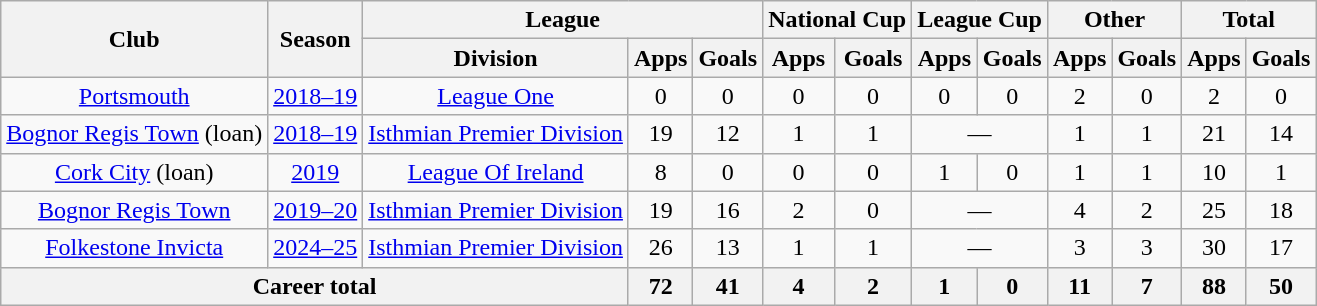<table class=wikitable style=text-align:center>
<tr>
<th rowspan=2>Club</th>
<th rowspan=2>Season</th>
<th colspan=3>League</th>
<th colspan=2>National Cup</th>
<th colspan=2>League Cup</th>
<th colspan=2>Other</th>
<th colspan=2>Total</th>
</tr>
<tr>
<th>Division</th>
<th>Apps</th>
<th>Goals</th>
<th>Apps</th>
<th>Goals</th>
<th>Apps</th>
<th>Goals</th>
<th>Apps</th>
<th>Goals</th>
<th>Apps</th>
<th>Goals</th>
</tr>
<tr>
<td valign=center><a href='#'>Portsmouth</a></td>
<td><a href='#'>2018–19</a></td>
<td><a href='#'>League One</a></td>
<td>0</td>
<td>0</td>
<td>0</td>
<td>0</td>
<td>0</td>
<td>0</td>
<td>2</td>
<td>0</td>
<td>2</td>
<td>0</td>
</tr>
<tr>
<td valign=center><a href='#'>Bognor Regis Town</a> (loan)</td>
<td><a href='#'>2018–19</a></td>
<td><a href='#'>Isthmian Premier Division</a></td>
<td>19</td>
<td>12</td>
<td>1</td>
<td>1</td>
<td colspan=2>—</td>
<td>1</td>
<td>1</td>
<td>21</td>
<td>14</td>
</tr>
<tr>
<td valign=center><a href='#'>Cork City</a> (loan)</td>
<td><a href='#'>2019</a></td>
<td><a href='#'>League Of Ireland</a></td>
<td>8</td>
<td>0</td>
<td>0</td>
<td>0</td>
<td>1</td>
<td>0</td>
<td>1</td>
<td>1</td>
<td>10</td>
<td>1</td>
</tr>
<tr>
<td valign=center><a href='#'>Bognor Regis Town</a></td>
<td><a href='#'>2019–20</a></td>
<td><a href='#'>Isthmian Premier Division</a></td>
<td>19</td>
<td>16</td>
<td>2</td>
<td>0</td>
<td colspan=2>—</td>
<td>4</td>
<td>2</td>
<td>25</td>
<td>18</td>
</tr>
<tr>
<td valign=center><a href='#'>Folkestone Invicta</a></td>
<td><a href='#'>2024–25</a></td>
<td><a href='#'>Isthmian Premier Division</a></td>
<td>26</td>
<td>13</td>
<td>1</td>
<td>1</td>
<td colspan=2>—</td>
<td>3</td>
<td>3</td>
<td>30</td>
<td>17</td>
</tr>
<tr>
<th colspan=3>Career total</th>
<th>72</th>
<th>41</th>
<th>4</th>
<th>2</th>
<th>1</th>
<th>0</th>
<th>11</th>
<th>7</th>
<th>88</th>
<th>50</th>
</tr>
</table>
